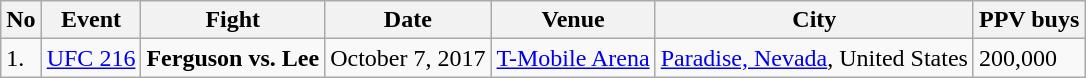<table class="wikitable">
<tr>
<th>No</th>
<th>Event</th>
<th>Fight</th>
<th>Date</th>
<th>Venue</th>
<th>City</th>
<th>PPV buys</th>
</tr>
<tr>
<td>1.</td>
<td><a href='#'>UFC 216</a></td>
<td><strong>Ferguson vs. Lee</strong></td>
<td>October 7, 2017</td>
<td><a href='#'>T-Mobile Arena</a></td>
<td><a href='#'>Paradise, Nevada</a>, United States</td>
<td>200,000</td>
</tr>
</table>
